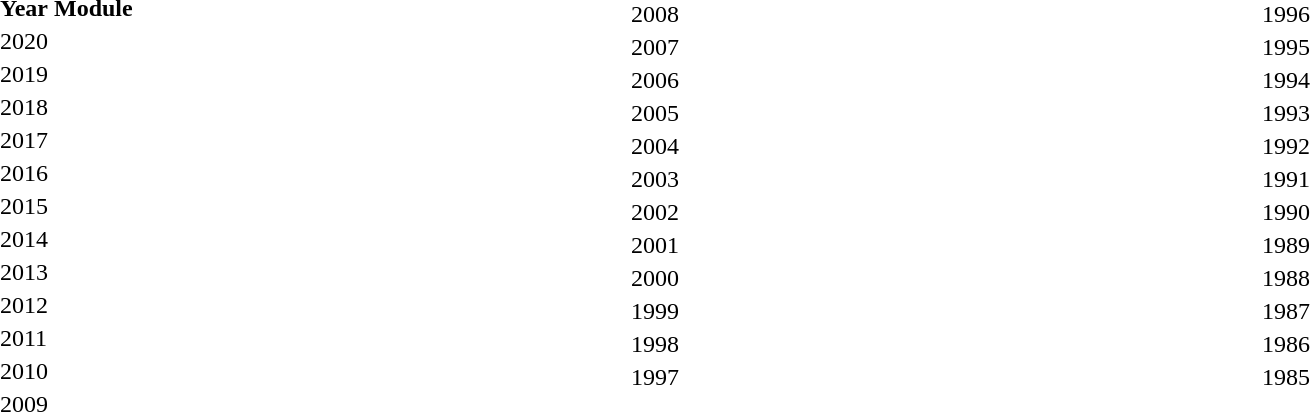<table width=100% style="background: transparent">
<tr valign=top>
<td width=25%><br><table style="background: transparent">
<tr>
<th>Year</th>
<th>Module</th>
</tr>
<tr>
<td>2020</td>
<td></td>
</tr>
<tr>
<td>2019</td>
<td></td>
</tr>
<tr>
<td>2018</td>
<td></td>
</tr>
<tr>
<td>2017</td>
<td></td>
</tr>
<tr>
<td>2016</td>
<td></td>
</tr>
<tr>
<td>2015</td>
<td></td>
</tr>
<tr>
<td>2014</td>
<td></td>
</tr>
<tr>
<td>2013</td>
<td></td>
</tr>
<tr>
<td>2012</td>
<td></td>
</tr>
<tr>
<td>2011</td>
<td></td>
</tr>
<tr>
<td>2010</td>
<td></td>
</tr>
<tr>
<td>2009</td>
<td></td>
</tr>
<tr>
</tr>
</table>
</td>
<td width=25%><br><table style="background: transparent">
<tr>
<td></td>
<td></td>
</tr>
<tr>
<td>2008</td>
<td></td>
</tr>
<tr>
<td>2007</td>
<td></td>
</tr>
<tr>
<td>2006</td>
<td></td>
</tr>
<tr>
<td>2005</td>
<td></td>
</tr>
<tr>
<td>2004</td>
<td></td>
</tr>
<tr>
<td>2003</td>
<td></td>
</tr>
<tr>
<td>2002</td>
<td></td>
</tr>
<tr>
<td>2001</td>
<td></td>
</tr>
<tr>
<td>2000</td>
<td></td>
</tr>
<tr>
<td>1999</td>
<td></td>
</tr>
<tr>
<td>1998</td>
<td></td>
</tr>
<tr>
<td>1997</td>
<td></td>
</tr>
<tr>
</tr>
</table>
</td>
<td width=25%><br><table style="background: transparent">
<tr>
<td></td>
<td></td>
</tr>
<tr>
<td>1996</td>
<td></td>
</tr>
<tr>
<td>1995</td>
<td></td>
</tr>
<tr>
<td>1994</td>
<td></td>
</tr>
<tr>
<td>1993</td>
<td></td>
</tr>
<tr>
<td>1992</td>
<td></td>
</tr>
<tr>
<td>1991</td>
<td></td>
</tr>
<tr>
<td>1990</td>
<td></td>
</tr>
<tr>
<td>1989</td>
<td></td>
</tr>
<tr>
<td>1988</td>
<td></td>
</tr>
<tr>
<td>1987</td>
<td></td>
</tr>
<tr>
<td>1986</td>
<td></td>
</tr>
<tr>
<td>1985</td>
<td></td>
</tr>
</table>
</td>
</tr>
</table>
